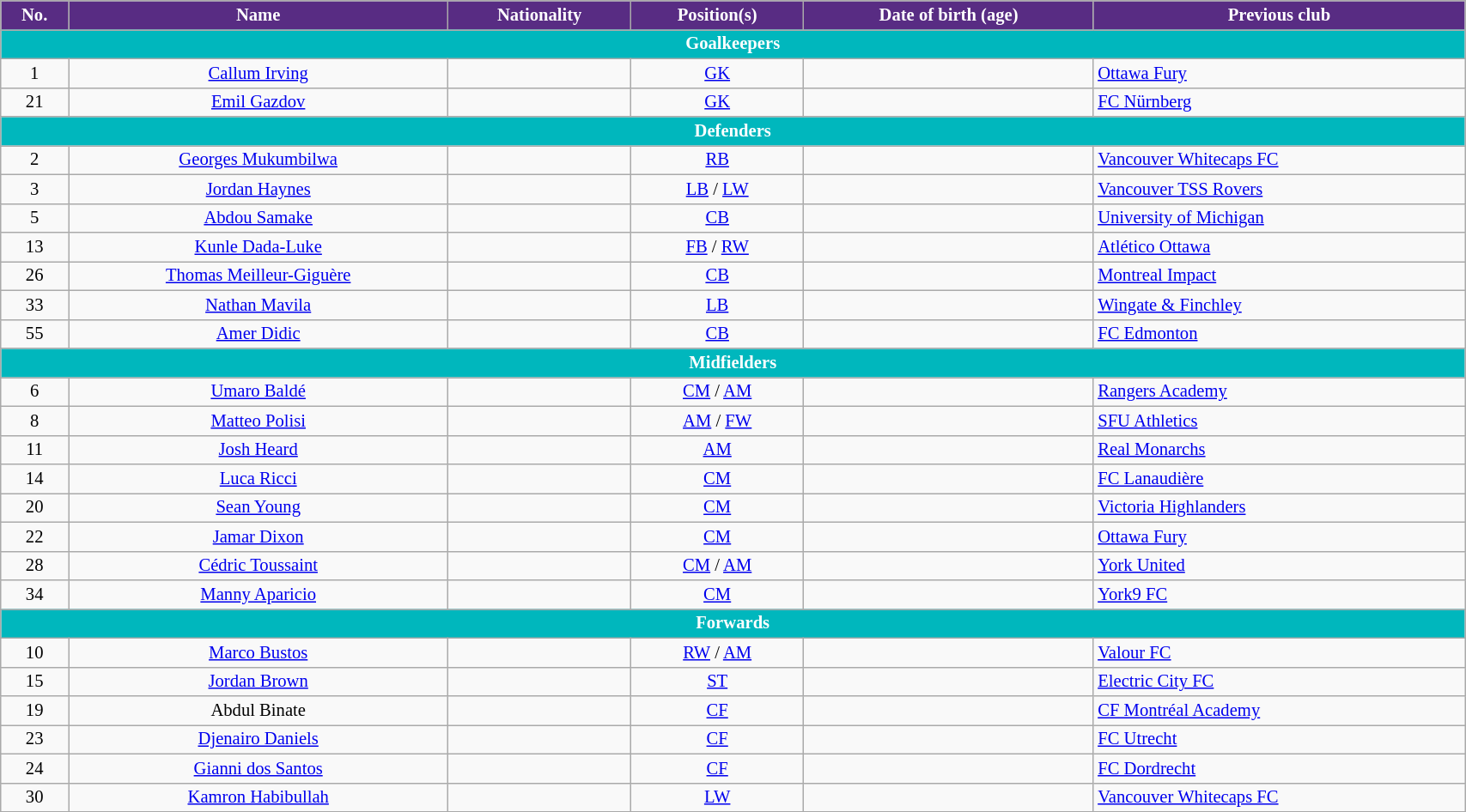<table class="wikitable" style="text-align:center; font-size:86%; width:90%;">
<tr>
<th style="background:#582c83; color:white; text-align:center;">No.</th>
<th style="background:#582c83; color:white; text-align:center;">Name</th>
<th style="background:#582c83; color:white; text-align:center;">Nationality</th>
<th style="background:#582c83; color:white; text-align:center;">Position(s)</th>
<th style="background:#582c83; color:white; text-align:center;">Date of birth (age)</th>
<th style="background:#582c83; color:white; text-align:center;">Previous club</th>
</tr>
<tr>
<th colspan="9" style="background:#00b7bd; color:white; text-align:center;">Goalkeepers</th>
</tr>
<tr>
<td>1</td>
<td><a href='#'>Callum Irving</a></td>
<td></td>
<td><a href='#'>GK</a></td>
<td></td>
<td align="left"> <a href='#'>Ottawa Fury</a></td>
</tr>
<tr>
<td>21</td>
<td><a href='#'>Emil Gazdov</a></td>
<td></td>
<td><a href='#'>GK</a></td>
<td></td>
<td align="left"> <a href='#'>FC Nürnberg</a></td>
</tr>
<tr>
<th colspan="7" style="background:#00b7bd; color:white; text-align:center;">Defenders</th>
</tr>
<tr>
<td>2</td>
<td><a href='#'>Georges Mukumbilwa</a></td>
<td></td>
<td><a href='#'>RB</a></td>
<td></td>
<td align="left"> <a href='#'>Vancouver Whitecaps FC</a></td>
</tr>
<tr>
<td>3</td>
<td><a href='#'>Jordan Haynes</a></td>
<td></td>
<td><a href='#'>LB</a> / <a href='#'>LW</a></td>
<td></td>
<td align="left"> <a href='#'>Vancouver TSS Rovers</a></td>
</tr>
<tr>
<td>5</td>
<td><a href='#'>Abdou Samake</a></td>
<td></td>
<td><a href='#'>CB</a></td>
<td></td>
<td align="left"> <a href='#'>University of Michigan</a></td>
</tr>
<tr>
<td>13</td>
<td><a href='#'>Kunle Dada-Luke</a></td>
<td></td>
<td><a href='#'>FB</a> / <a href='#'>RW</a></td>
<td></td>
<td align="left"> <a href='#'>Atlético Ottawa</a></td>
</tr>
<tr>
<td>26</td>
<td><a href='#'>Thomas Meilleur-Giguère</a></td>
<td></td>
<td><a href='#'>CB</a></td>
<td></td>
<td align="left"> <a href='#'>Montreal Impact</a></td>
</tr>
<tr>
<td>33</td>
<td><a href='#'>Nathan Mavila</a></td>
<td></td>
<td><a href='#'>LB</a></td>
<td></td>
<td align="left"> <a href='#'>Wingate & Finchley</a></td>
</tr>
<tr>
<td>55</td>
<td><a href='#'>Amer Didic</a></td>
<td></td>
<td><a href='#'>CB</a></td>
<td></td>
<td align="left"> <a href='#'>FC Edmonton</a></td>
</tr>
<tr>
<th colspan="7" style="background:#00b7bd; color:white; text-align:center;">Midfielders</th>
</tr>
<tr>
<td>6</td>
<td><a href='#'>Umaro Baldé</a></td>
<td></td>
<td><a href='#'>CM</a> / <a href='#'>AM</a></td>
<td></td>
<td align="left"> <a href='#'>Rangers Academy</a></td>
</tr>
<tr>
<td>8</td>
<td><a href='#'>Matteo Polisi</a></td>
<td></td>
<td><a href='#'>AM</a> / <a href='#'>FW</a></td>
<td></td>
<td align="left"> <a href='#'>SFU Athletics</a></td>
</tr>
<tr>
<td>11</td>
<td><a href='#'>Josh Heard</a></td>
<td></td>
<td><a href='#'>AM</a></td>
<td></td>
<td align="left"> <a href='#'>Real Monarchs</a></td>
</tr>
<tr>
<td>14</td>
<td><a href='#'>Luca Ricci</a></td>
<td></td>
<td><a href='#'>CM</a></td>
<td></td>
<td align="left"> <a href='#'>FC Lanaudière</a></td>
</tr>
<tr>
<td>20</td>
<td><a href='#'>Sean Young</a></td>
<td></td>
<td><a href='#'>CM</a></td>
<td></td>
<td align="left"> <a href='#'>Victoria Highlanders</a></td>
</tr>
<tr>
<td>22</td>
<td><a href='#'>Jamar Dixon</a></td>
<td></td>
<td><a href='#'>CM</a></td>
<td></td>
<td align="left"> <a href='#'>Ottawa Fury</a></td>
</tr>
<tr>
<td>28</td>
<td><a href='#'>Cédric Toussaint</a></td>
<td></td>
<td><a href='#'>CM</a> / <a href='#'>AM</a></td>
<td></td>
<td align="left"> <a href='#'>York United</a></td>
</tr>
<tr>
<td>34</td>
<td><a href='#'>Manny Aparicio</a></td>
<td></td>
<td><a href='#'>CM</a></td>
<td></td>
<td align="left"> <a href='#'>York9 FC</a></td>
</tr>
<tr>
<th colspan="7" style="background:#00b7bd; color:white; text-align:center;">Forwards</th>
</tr>
<tr>
<td>10</td>
<td><a href='#'>Marco Bustos</a></td>
<td></td>
<td><a href='#'>RW</a> / <a href='#'>AM</a></td>
<td></td>
<td align="left"> <a href='#'>Valour FC</a></td>
</tr>
<tr>
<td>15</td>
<td><a href='#'>Jordan Brown</a></td>
<td></td>
<td><a href='#'>ST</a></td>
<td></td>
<td align="left"> <a href='#'>Electric City FC</a></td>
</tr>
<tr>
<td>19</td>
<td>Abdul Binate</td>
<td></td>
<td><a href='#'>CF</a></td>
<td></td>
<td align="left"> <a href='#'>CF Montréal Academy</a></td>
</tr>
<tr>
<td>23</td>
<td><a href='#'>Djenairo Daniels</a></td>
<td></td>
<td><a href='#'>CF</a></td>
<td></td>
<td align="left"> <a href='#'>FC Utrecht</a></td>
</tr>
<tr>
<td>24</td>
<td><a href='#'>Gianni dos Santos</a></td>
<td></td>
<td><a href='#'>CF</a></td>
<td></td>
<td align="left"> <a href='#'>FC Dordrecht</a></td>
</tr>
<tr>
<td>30</td>
<td><a href='#'>Kamron Habibullah</a></td>
<td></td>
<td><a href='#'>LW</a></td>
<td></td>
<td align="left"> <a href='#'>Vancouver Whitecaps FC</a></td>
</tr>
<tr>
</tr>
</table>
